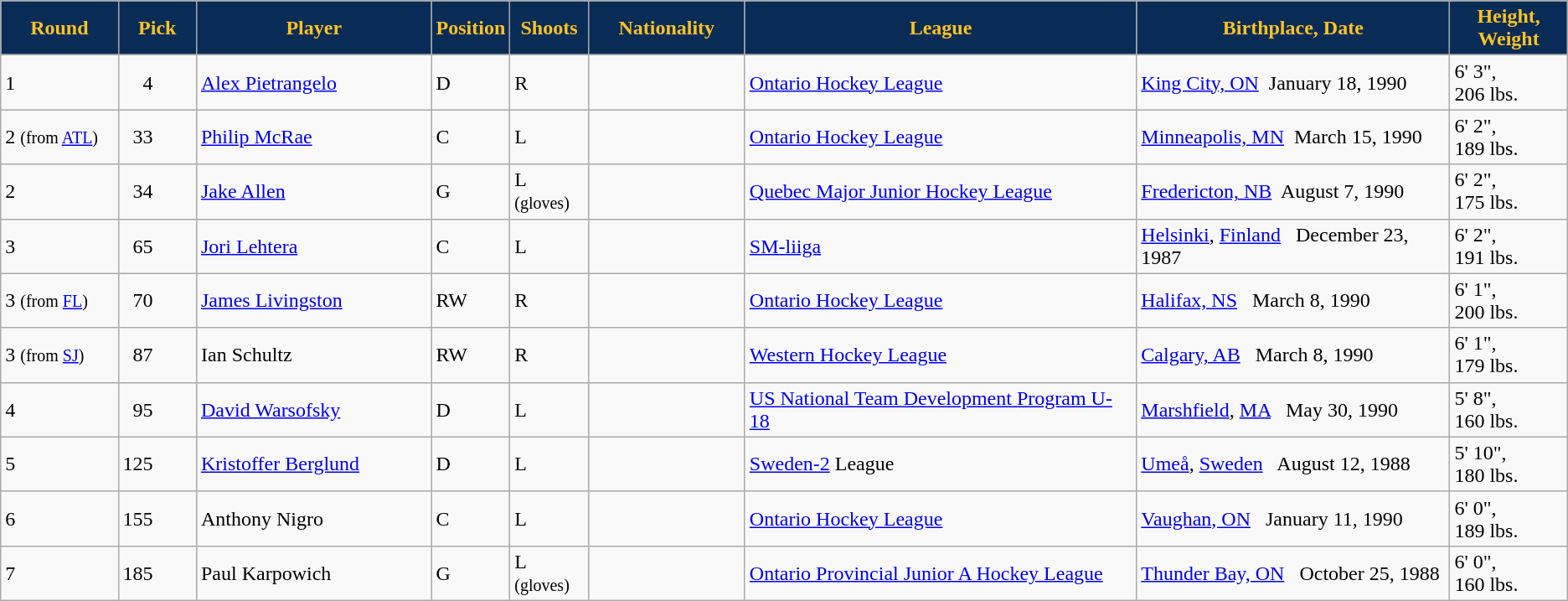<table class="wikitable sortable sortable">
<tr>
<th style="background:#092c57; color:#ffc322" width="7.5%">Round</th>
<th style="background:#092c57; color:#ffc322" width="5%">Pick</th>
<th style="background:#092c57; color:#ffc322" width="15%">Player</th>
<th style="background:#092c57; color:#ffc322" width="5%">Position</th>
<th style="background:#092c57; color:#ffc322" width="5%">Shoots</th>
<th style="background:#092c57; color:#ffc322" width="10%">Nationality</th>
<th style="background:#092c57; color:#ffc322" width="25%">League</th>
<th style="background:#092c57; color:#ffc322" width="20%">Birthplace, Date</th>
<th style="background:#092c57; color:#ffc322" width="10%">Height, Weight</th>
</tr>
<tr style="text-align: center">
</tr>
<tr>
<td>1</td>
<td>    4</td>
<td><a href='#'>Alex Pietrangelo</a></td>
<td>D</td>
<td>R</td>
<td></td>
<td><a href='#'>Ontario Hockey League</a></td>
<td><a href='#'>King City, ON</a>  January 18, 1990</td>
<td>6' 3", 206 lbs.</td>
</tr>
<tr>
<td>2 <small>(from <a href='#'>ATL</a>)</small></td>
<td>  33</td>
<td><a href='#'>Philip McRae</a></td>
<td>C</td>
<td>L</td>
<td></td>
<td><a href='#'>Ontario Hockey League</a></td>
<td><a href='#'>Minneapolis, MN</a>  March 15, 1990</td>
<td>6' 2", 189 lbs.</td>
</tr>
<tr>
<td>2</td>
<td>  34</td>
<td><a href='#'>Jake Allen</a></td>
<td>G</td>
<td>L <small>(gloves)</small></td>
<td></td>
<td><a href='#'>Quebec Major Junior Hockey League</a></td>
<td><a href='#'>Fredericton, NB</a>  August 7, 1990</td>
<td>6' 2", 175 lbs.</td>
</tr>
<tr>
<td>3</td>
<td>  65</td>
<td><a href='#'>Jori Lehtera</a></td>
<td>C</td>
<td>L</td>
<td></td>
<td><a href='#'>SM-liiga</a></td>
<td><a href='#'>Helsinki</a>, <a href='#'>Finland</a>   December 23, 1987</td>
<td>6' 2", 191 lbs.</td>
</tr>
<tr>
<td>3  <small>(from <a href='#'>FL</a>)</small></td>
<td>  70</td>
<td><a href='#'>James Livingston</a></td>
<td>RW</td>
<td>R</td>
<td></td>
<td><a href='#'>Ontario Hockey League</a></td>
<td><a href='#'>Halifax, NS</a>   March 8, 1990</td>
<td>6' 1", 200 lbs.</td>
</tr>
<tr>
<td>3  <small>(from <a href='#'>SJ</a>)</small></td>
<td>  87</td>
<td>Ian Schultz</td>
<td>RW</td>
<td>R</td>
<td></td>
<td><a href='#'>Western Hockey League</a></td>
<td><a href='#'>Calgary, AB</a>   March 8, 1990</td>
<td>6' 1", 179 lbs.</td>
</tr>
<tr>
<td>4</td>
<td>  95</td>
<td><a href='#'>David Warsofsky</a></td>
<td>D</td>
<td>L</td>
<td></td>
<td><a href='#'>US National Team Development Program U-18</a></td>
<td><a href='#'>Marshfield</a>, <a href='#'>MA</a>   May 30, 1990</td>
<td>5' 8", 160 lbs.</td>
</tr>
<tr>
<td>5</td>
<td>125</td>
<td><a href='#'>Kristoffer Berglund</a></td>
<td>D</td>
<td>L</td>
<td></td>
<td><a href='#'>Sweden-2</a> League</td>
<td><a href='#'>Umeå</a>, <a href='#'>Sweden</a>   August 12, 1988</td>
<td>5' 10", 180 lbs.</td>
</tr>
<tr>
<td>6</td>
<td>155</td>
<td>Anthony Nigro</td>
<td>C</td>
<td>L</td>
<td></td>
<td><a href='#'>Ontario Hockey League</a></td>
<td><a href='#'>Vaughan, ON</a>   January 11, 1990</td>
<td>6' 0", 189 lbs.</td>
</tr>
<tr>
<td>7</td>
<td>185</td>
<td>Paul Karpowich</td>
<td>G</td>
<td>L <small>(gloves)</small></td>
<td></td>
<td><a href='#'>Ontario Provincial Junior A Hockey League</a></td>
<td><a href='#'>Thunder Bay, ON</a>   October 25, 1988</td>
<td>6' 0", 160 lbs.</td>
</tr>
</table>
